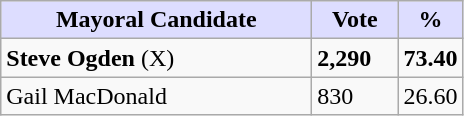<table class="wikitable">
<tr>
<th style="background:#ddf; width:200px;">Mayoral Candidate</th>
<th style="background:#ddf; width:50px;">Vote</th>
<th style="background:#ddf; width:30px;">%</th>
</tr>
<tr>
<td><strong>Steve Ogden</strong> (X)</td>
<td><strong>2,290</strong></td>
<td><strong>73.40</strong></td>
</tr>
<tr>
<td>Gail MacDonald</td>
<td>830</td>
<td>26.60</td>
</tr>
</table>
